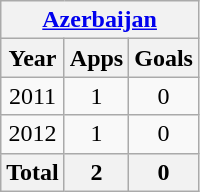<table class="wikitable" style="text-align:center">
<tr>
<th colspan=3><a href='#'>Azerbaijan</a></th>
</tr>
<tr>
<th>Year</th>
<th>Apps</th>
<th>Goals</th>
</tr>
<tr>
<td>2011</td>
<td>1</td>
<td>0</td>
</tr>
<tr>
<td>2012</td>
<td>1</td>
<td>0</td>
</tr>
<tr>
<th>Total</th>
<th>2</th>
<th>0</th>
</tr>
</table>
